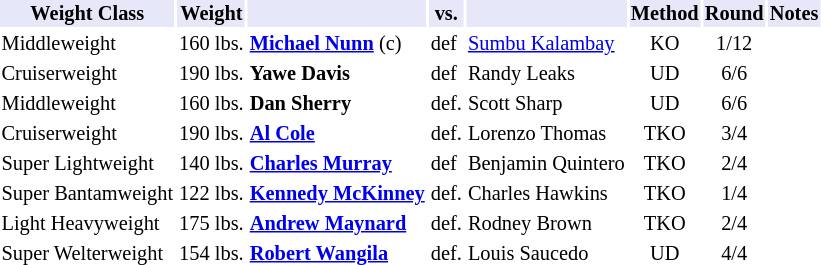<table class="toccolours" style="font-size: 85%;">
<tr>
<th style="background:#e6e8fa; color:#000; text-align:center;">Weight Class</th>
<th style="background:#e6e8fa; color:#000; text-align:center;">Weight</th>
<th style="background:#e6e8fa; color:#000; text-align:center;"></th>
<th style="background:#e6e8fa; color:#000; text-align:center;">vs.</th>
<th style="background:#e6e8fa; color:#000; text-align:center;"></th>
<th style="background:#e6e8fa; color:#000; text-align:center;">Method</th>
<th style="background:#e6e8fa; color:#000; text-align:center;">Round</th>
<th style="background:#e6e8fa; color:#000; text-align:center;">Notes</th>
</tr>
<tr>
<td>Middleweight</td>
<td>160 lbs.</td>
<td><strong><a href='#'>Michael Nunn</a></strong> (c)</td>
<td>def</td>
<td><a href='#'>Sumbu Kalambay</a></td>
<td align=center>KO</td>
<td align=center>1/12</td>
<td></td>
</tr>
<tr>
<td>Cruiserweight</td>
<td>190 lbs.</td>
<td><strong>Yawe Davis</strong></td>
<td>def</td>
<td>Randy Leaks</td>
<td align=center>UD</td>
<td align=center>6/6</td>
</tr>
<tr>
<td>Middleweight</td>
<td>160 lbs.</td>
<td><strong>Dan Sherry</strong></td>
<td>def.</td>
<td>Scott Sharp</td>
<td align=center>UD</td>
<td align=center>6/6</td>
</tr>
<tr>
<td>Cruiserweight</td>
<td>190 lbs.</td>
<td><strong><a href='#'>Al Cole</a></strong></td>
<td>def.</td>
<td>Lorenzo Thomas</td>
<td align=center>TKO</td>
<td align=center>3/4</td>
</tr>
<tr>
<td>Super Lightweight</td>
<td>140 lbs.</td>
<td><strong><a href='#'>Charles Murray</a></strong></td>
<td>def</td>
<td>Benjamin Quintero</td>
<td align=center>TKO</td>
<td align=center>2/4</td>
</tr>
<tr>
<td>Super Bantamweight</td>
<td>122 lbs.</td>
<td><strong><a href='#'>Kennedy McKinney</a></strong></td>
<td>def.</td>
<td>Charles Hawkins</td>
<td align=center>TKO</td>
<td align=center>1/4</td>
</tr>
<tr>
<td>Light Heavyweight</td>
<td>175 lbs.</td>
<td><strong><a href='#'>Andrew Maynard</a></strong></td>
<td>def.</td>
<td>Rodney Brown</td>
<td align=center>TKO</td>
<td align=center>2/4</td>
</tr>
<tr>
<td>Super Welterweight</td>
<td>154 lbs.</td>
<td><strong><a href='#'>Robert Wangila</a></strong></td>
<td>def.</td>
<td>Louis Saucedo</td>
<td align=center>UD</td>
<td align=center>4/4</td>
</tr>
</table>
